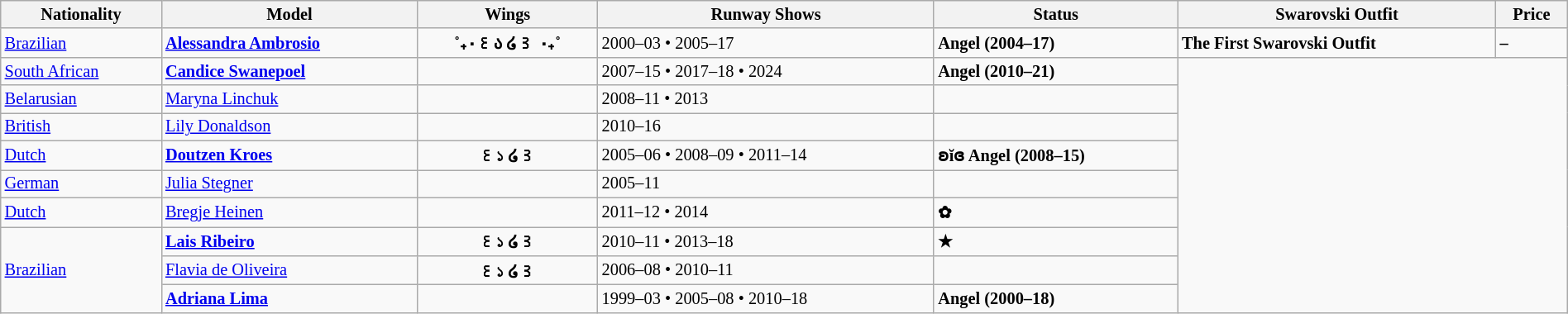<table class="sortable wikitable"  style="font-size:85%; width:100%;">
<tr>
<th style="text-align:center;">Nationality</th>
<th style="text-align:center;">Model</th>
<th style="text-align:center;">Wings</th>
<th style="text-align:center;">Runway Shows</th>
<th style="text-align:center;">Status</th>
<th>Swarovski Outfit</th>
<th>Price</th>
</tr>
<tr>
<td> <a href='#'>Brazilian</a></td>
<td><strong><a href='#'>Alessandra Ambrosio</a></strong></td>
<td align="center"><strong>˚₊‧꒰ა ໒꒱ ‧₊˚</strong></td>
<td>2000–03 • 2005–17</td>
<td><strong> Angel (2004–17)</strong></td>
<td><strong>The First Swarovski Outfit</strong></td>
<td><strong>–</strong></td>
</tr>
<tr>
<td> <a href='#'>South African</a></td>
<td><strong><a href='#'>Candice Swanepoel</a></strong></td>
<td></td>
<td>2007–15 • 2017–18 • 2024</td>
<td><strong> Angel (2010–21)</strong></td>
<td colspan="2" rowspan="9"></td>
</tr>
<tr>
<td> <a href='#'>Belarusian</a></td>
<td><a href='#'>Maryna Linchuk</a></td>
<td></td>
<td>2008–11 • 2013</td>
<td></td>
</tr>
<tr>
<td> <a href='#'>British</a></td>
<td><a href='#'>Lily Donaldson</a></td>
<td></td>
<td>2010–16</td>
<td></td>
</tr>
<tr>
<td> <a href='#'>Dutch</a></td>
<td><strong><a href='#'>Doutzen Kroes</a></strong></td>
<td align="center"><strong>꒰১ ໒꒱</strong></td>
<td>2005–06 • 2008–09 • 2011–14</td>
<td><strong>ʚĭɞ  Angel (2008–15)</strong></td>
</tr>
<tr>
<td> <a href='#'>German</a></td>
<td><a href='#'>Julia Stegner</a></td>
<td></td>
<td>2005–11</td>
<td></td>
</tr>
<tr>
<td> <a href='#'>Dutch</a></td>
<td><a href='#'>Bregje Heinen</a></td>
<td></td>
<td>2011–12 • 2014</td>
<td><strong>✿</strong></td>
</tr>
<tr>
<td rowspan="3"> <a href='#'>Brazilian</a></td>
<td><strong><a href='#'>Lais Ribeiro</a></strong></td>
<td align="center"><strong>꒰১ ໒꒱</strong></td>
<td>2010–11 • 2013–18</td>
<td><strong>★</strong></td>
</tr>
<tr>
<td><a href='#'>Flavia de Oliveira</a></td>
<td align="center"><strong>꒰১ ໒꒱</strong></td>
<td>2006–08 • 2010–11</td>
<td></td>
</tr>
<tr>
<td><strong><a href='#'>Adriana Lima</a></strong></td>
<td></td>
<td>1999–03 • 2005–08 • 2010–18</td>
<td><strong> Angel (2000–18)</strong></td>
</tr>
</table>
